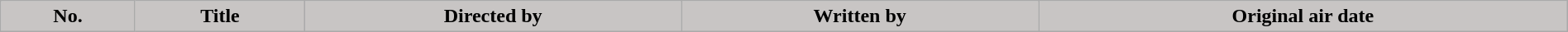<table class="wikitable plainrowheaders" style="width:100%; style="background:#fff;">
<tr>
<th style="background:#C8C5C4;">No.</th>
<th style="background:#C8C5C4;">Title</th>
<th style="background:#C8C5C4;">Directed by</th>
<th style="background:#C8C5C4;">Written by</th>
<th style="background:#C8C5C4;">Original air date<br>











</th>
</tr>
</table>
